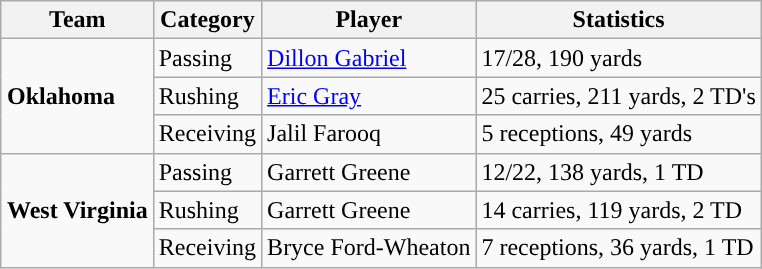<table class="wikitable" style="float: right;">
<tr>
<th>Team</th>
<th>Category</th>
<th>Player</th>
<th>Statistics</th>
</tr>
<tr>
<td rowspan=3><strong>Oklahoma</strong></td>
<td>Passing</td>
<td><a href='#'>Dillon Gabriel</a></td>
<td>17/28, 190 yards</td>
</tr>
<tr>
<td>Rushing</td>
<td><a href='#'>Eric Gray</a></td>
<td>25 carries, 211 yards, 2 TD's</td>
</tr>
<tr>
<td>Receiving</td>
<td>Jalil Farooq</td>
<td>5 receptions, 49 yards</td>
</tr>
<tr>
<td rowspan=3><strong>West Virginia</strong></td>
<td>Passing</td>
<td>Garrett Greene</td>
<td>12/22, 138 yards, 1 TD</td>
</tr>
<tr>
<td>Rushing</td>
<td>Garrett Greene</td>
<td>14 carries, 119 yards, 2 TD</td>
</tr>
<tr>
<td>Receiving</td>
<td>Bryce Ford-Wheaton</td>
<td>7 receptions, 36 yards, 1 TD</td>
</tr>
</table>
